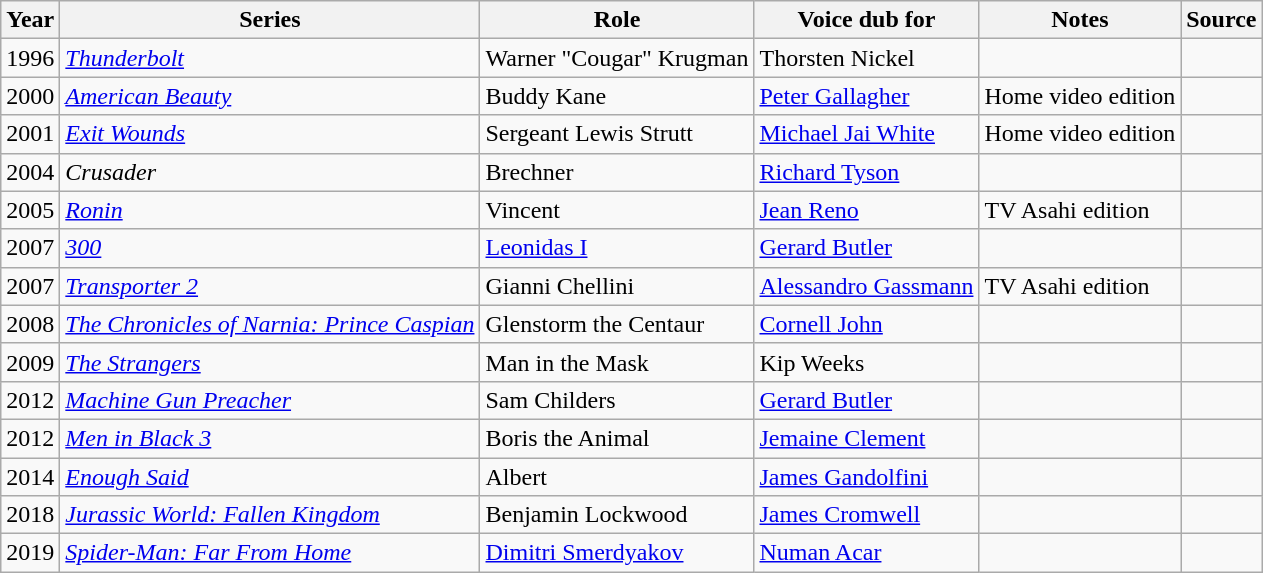<table class="wikitable sortable plainrowheaders">
<tr>
<th>Year</th>
<th>Series</th>
<th>Role</th>
<th>Voice dub for</th>
<th class="unsortable">Notes</th>
<th class="unsortable">Source</th>
</tr>
<tr>
<td>1996</td>
<td><em><a href='#'>Thunderbolt</a></em></td>
<td>Warner "Cougar" Krugman</td>
<td>Thorsten Nickel</td>
<td></td>
<td></td>
</tr>
<tr>
<td>2000</td>
<td><em><a href='#'>American Beauty</a></em></td>
<td>Buddy Kane</td>
<td><a href='#'>Peter Gallagher</a></td>
<td>Home video edition</td>
<td></td>
</tr>
<tr>
<td>2001</td>
<td><em><a href='#'>Exit Wounds</a></em></td>
<td>Sergeant Lewis Strutt</td>
<td><a href='#'>Michael Jai White</a></td>
<td>Home video edition</td>
<td></td>
</tr>
<tr>
<td>2004</td>
<td><em>Crusader</em></td>
<td>Brechner</td>
<td><a href='#'>Richard Tyson</a></td>
<td></td>
<td></td>
</tr>
<tr>
<td>2005</td>
<td><em><a href='#'>Ronin</a></em></td>
<td>Vincent</td>
<td><a href='#'>Jean Reno</a></td>
<td>TV Asahi edition</td>
<td></td>
</tr>
<tr>
<td>2007</td>
<td><em><a href='#'>300</a></em></td>
<td><a href='#'>Leonidas I</a></td>
<td><a href='#'>Gerard Butler</a></td>
<td></td>
<td></td>
</tr>
<tr>
<td>2007</td>
<td><em><a href='#'>Transporter 2</a></em></td>
<td>Gianni Chellini</td>
<td><a href='#'>Alessandro Gassmann</a></td>
<td>TV Asahi edition</td>
<td></td>
</tr>
<tr>
<td>2008</td>
<td><em><a href='#'>The Chronicles of Narnia: Prince Caspian</a></em></td>
<td>Glenstorm the Centaur</td>
<td><a href='#'>Cornell John</a></td>
<td></td>
<td></td>
</tr>
<tr>
<td>2009</td>
<td><em><a href='#'>The Strangers</a></em></td>
<td>Man in the Mask</td>
<td>Kip Weeks</td>
<td></td>
<td></td>
</tr>
<tr>
<td>2012</td>
<td><em><a href='#'>Machine Gun Preacher</a></em></td>
<td>Sam Childers</td>
<td><a href='#'>Gerard Butler</a></td>
<td></td>
<td></td>
</tr>
<tr>
<td>2012</td>
<td><em><a href='#'>Men in Black 3</a></em></td>
<td>Boris the Animal</td>
<td><a href='#'>Jemaine Clement</a></td>
<td></td>
<td></td>
</tr>
<tr>
<td>2014</td>
<td><em><a href='#'>Enough Said</a></em></td>
<td>Albert</td>
<td><a href='#'>James Gandolfini</a></td>
<td></td>
<td></td>
</tr>
<tr>
<td>2018</td>
<td><em><a href='#'>Jurassic World: Fallen Kingdom</a></em></td>
<td>Benjamin Lockwood</td>
<td><a href='#'>James Cromwell</a></td>
<td></td>
<td></td>
</tr>
<tr>
<td>2019</td>
<td><em><a href='#'>Spider-Man: Far From Home</a></em></td>
<td><a href='#'>Dimitri Smerdyakov</a></td>
<td><a href='#'>Numan Acar</a></td>
<td></td>
<td></td>
</tr>
</table>
